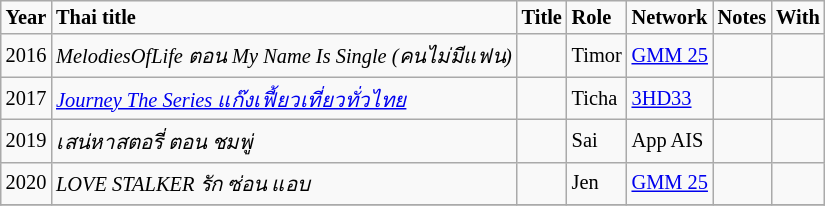<table class="wikitable" style="font-size: 85%;">
<tr>
<td><strong>Year</strong></td>
<td><strong>Thai title</strong></td>
<td><strong>Title</strong></td>
<td><strong>Role</strong></td>
<td><strong>Network</strong></td>
<td><strong>Notes</strong></td>
<td><strong>With</strong></td>
</tr>
<tr>
<td rowspan="1">2016</td>
<td><em>MelodiesOfLife ตอน My Name Is Single (คนไม่มีแฟน)</em></td>
<td><em> </em></td>
<td>Timor</td>
<td><a href='#'>GMM 25</a></td>
<td></td>
<td></td>
</tr>
<tr>
<td rowspan="1">2017</td>
<td><em><a href='#'>Journey The Series แก๊งเฟี้ยวเที่ยวทั่วไทย</a></em></td>
<td><em> </em></td>
<td>Ticha</td>
<td><a href='#'>3HD33</a></td>
<td></td>
<td></td>
</tr>
<tr>
<td rowspan="1">2019</td>
<td><em>เสน่หาสตอรี่ ตอน ชมพู่</em></td>
<td><em> </em></td>
<td>Sai</td>
<td>App AIS</td>
<td></td>
<td></td>
</tr>
<tr>
<td rowspan="1">2020</td>
<td><em>LOVE STALKER รัก ซ่อน แอบ</em></td>
<td><em> </em></td>
<td>Jen</td>
<td><a href='#'>GMM 25</a></td>
<td></td>
<td></td>
</tr>
<tr>
</tr>
</table>
